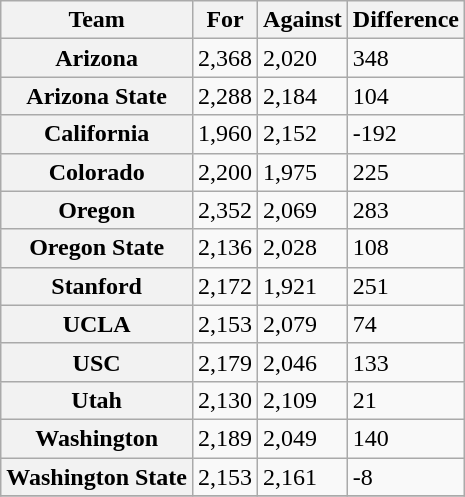<table class="wikitable sortable">
<tr>
<th scope="col">Team</th>
<th scope="col">For</th>
<th scope="col">Against</th>
<th scope="col">Difference</th>
</tr>
<tr>
<th style=>Arizona</th>
<td>2,368</td>
<td>2,020</td>
<td>348</td>
</tr>
<tr>
<th style=>Arizona State</th>
<td>2,288</td>
<td>2,184</td>
<td>104</td>
</tr>
<tr>
<th style=>California</th>
<td>1,960</td>
<td>2,152</td>
<td>-192</td>
</tr>
<tr>
<th style=>Colorado</th>
<td>2,200</td>
<td>1,975</td>
<td>225</td>
</tr>
<tr>
<th style=>Oregon</th>
<td>2,352</td>
<td>2,069</td>
<td>283</td>
</tr>
<tr>
<th style=>Oregon State</th>
<td>2,136</td>
<td>2,028</td>
<td>108</td>
</tr>
<tr>
<th style=>Stanford</th>
<td>2,172</td>
<td>1,921</td>
<td>251</td>
</tr>
<tr>
<th style=>UCLA</th>
<td>2,153</td>
<td>2,079</td>
<td>74</td>
</tr>
<tr>
<th style=>USC</th>
<td>2,179</td>
<td>2,046</td>
<td>133</td>
</tr>
<tr>
<th style=>Utah</th>
<td>2,130</td>
<td>2,109</td>
<td>21</td>
</tr>
<tr>
<th style=>Washington</th>
<td>2,189</td>
<td>2,049</td>
<td>140</td>
</tr>
<tr>
<th style=>Washington State</th>
<td>2,153</td>
<td>2,161</td>
<td>-8</td>
</tr>
<tr>
</tr>
</table>
